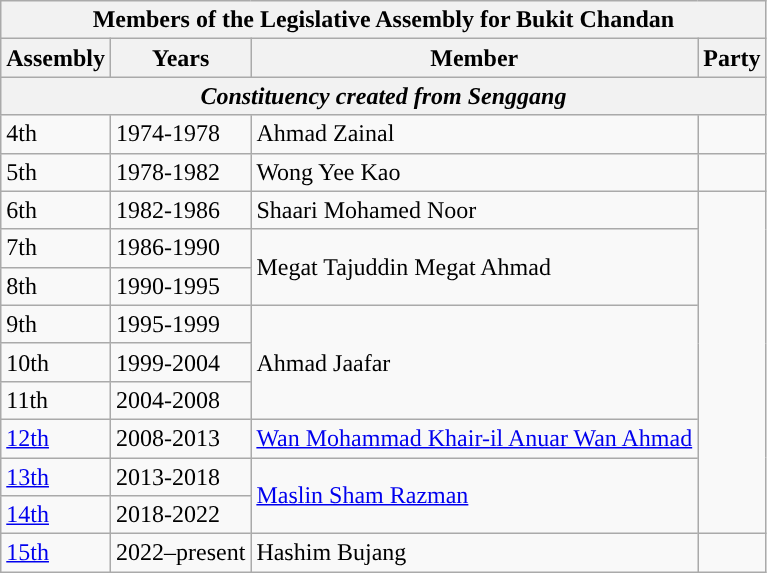<table class=wikitable>
<tr>
<th colspan=4>Members of the Legislative Assembly for Bukit Chandan</th>
</tr>
<tr>
<th>Assembly</th>
<th>Years</th>
<th>Member</th>
<th>Party</th>
</tr>
<tr>
<th colspan=4 align=center><em>Constituency created from Senggang</em></th>
</tr>
<tr>
<td>4th</td>
<td>1974-1978</td>
<td>Ahmad Zainal</td>
<td></td>
</tr>
<tr>
<td>5th</td>
<td>1978-1982</td>
<td>Wong Yee Kao</td>
<td></td>
</tr>
<tr>
<td>6th</td>
<td>1982-1986</td>
<td>Shaari Mohamed Noor</td>
<td rowspan="9"></td>
</tr>
<tr>
<td>7th</td>
<td>1986-1990</td>
<td rowspan=2>Megat Tajuddin Megat Ahmad</td>
</tr>
<tr>
<td>8th</td>
<td>1990-1995</td>
</tr>
<tr>
<td>9th</td>
<td>1995-1999</td>
<td rowspan=3>Ahmad Jaafar</td>
</tr>
<tr>
<td>10th</td>
<td>1999-2004</td>
</tr>
<tr>
<td>11th</td>
<td>2004-2008</td>
</tr>
<tr>
<td><a href='#'>12th</a></td>
<td>2008-2013</td>
<td><a href='#'>Wan Mohammad Khair-il Anuar Wan Ahmad</a></td>
</tr>
<tr>
<td><a href='#'>13th</a></td>
<td>2013-2018</td>
<td rowspan=2><a href='#'>Maslin Sham Razman</a></td>
</tr>
<tr>
<td><a href='#'>14th</a></td>
<td>2018-2022</td>
</tr>
<tr>
<td><a href='#'>15th</a></td>
<td>2022–present</td>
<td>Hashim Bujang</td>
<td></td>
</tr>
</table>
